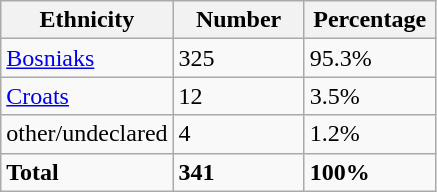<table class="wikitable">
<tr>
<th width="100px">Ethnicity</th>
<th width="80px">Number</th>
<th width="80px">Percentage</th>
</tr>
<tr>
<td><a href='#'>Bosniaks</a></td>
<td>325</td>
<td>95.3%</td>
</tr>
<tr>
<td><a href='#'>Croats</a></td>
<td>12</td>
<td>3.5%</td>
</tr>
<tr>
<td>other/undeclared</td>
<td>4</td>
<td>1.2%</td>
</tr>
<tr>
<td><strong>Total</strong></td>
<td><strong>341</strong></td>
<td><strong>100%</strong></td>
</tr>
</table>
